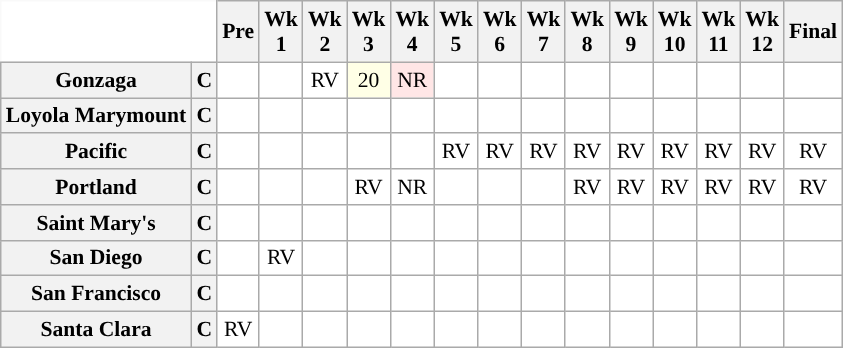<table class="wikitable" style="white-space:nowrap;font-size:90%;">
<tr>
<th colspan=2 style="background:white; border-top-style:hidden; border-left-style:hidden;"> </th>
<th>Pre</th>
<th>Wk<br>1</th>
<th>Wk<br>2</th>
<th>Wk<br>3</th>
<th>Wk<br>4</th>
<th>Wk<br>5</th>
<th>Wk<br>6</th>
<th>Wk<br>7</th>
<th>Wk<br>8</th>
<th>Wk<br>9</th>
<th>Wk<br>10</th>
<th>Wk<br>11</th>
<th>Wk<br>12</th>
<th>Final</th>
</tr>
<tr style="text-align:center;">
<th style="background:#">Gonzaga</th>
<th>C</th>
<td style="background:#FFF;"></td>
<td style="background:#FFF;"></td>
<td style="background:#FFF;"> RV</td>
<td style="background:#FFFFE6;"> 20</td>
<td style="background:#FFE6E6;"> NR</td>
<td style="background:#FFF;"></td>
<td style="background:#FFF;"></td>
<td style="background:#FFF;"></td>
<td style="background:#FFF;"></td>
<td style="background:#FFF;"></td>
<td style="background:#FFF;"></td>
<td style="background:#FFF;"></td>
<td style="background:#FFF;"></td>
<td style="background:#FFF;"></td>
</tr>
<tr style="text-align:center;">
<th style="background:#">Loyola Marymount</th>
<th>C</th>
<td style="background:#FFF;"></td>
<td style="background:#FFF;"></td>
<td style="background:#FFF;"></td>
<td style="background:#FFF;"></td>
<td style="background:#FFF;"></td>
<td style="background:#FFF;"></td>
<td style="background:#FFF;"></td>
<td style="background:#FFF;"></td>
<td style="background:#FFF;"></td>
<td style="background:#FFF;"></td>
<td style="background:#FFF;"></td>
<td style="background:#FFF;"></td>
<td style="background:#FFF;"></td>
<td style="background:#FFF;"></td>
</tr>
<tr style="text-align:center;">
<th style="background:#">Pacific</th>
<th>C</th>
<td style="background:#FFF;"></td>
<td style="background:#FFF;"></td>
<td style="background:#FFF;"></td>
<td style="background:#FFF;"></td>
<td style="background:#FFF;"></td>
<td style="background:#FFF;"> RV</td>
<td style="background:#FFF;"> RV</td>
<td style="background:#FFF;"> RV</td>
<td style="background:#FFF;"> RV</td>
<td style="background:#FFF;"> RV</td>
<td style="background:#FFF;"> RV</td>
<td style="background:#FFF;"> RV</td>
<td style="background:#FFF;"> RV</td>
<td style="background:#FFF;"> RV</td>
</tr>
<tr style="text-align:center;">
<th style="background:#">Portland</th>
<th>C</th>
<td style="background:#FFF;"></td>
<td style="background:#FFF;"></td>
<td style="background:#FFF;"></td>
<td style="background:#FFF;"> RV</td>
<td style="background:#FFF;"> NR</td>
<td style="background:#FFF;"></td>
<td style="background:#FFF;"></td>
<td style="background:#FFF;"></td>
<td style="background:#FFF;"> RV</td>
<td style="background:#FFF;"> RV</td>
<td style="background:#FFF;"> RV</td>
<td style="background:#FFF;"> RV</td>
<td style="background:#FFF;"> RV</td>
<td style="background:#FFF;"> RV</td>
</tr>
<tr style="text-align:center;">
<th style="background:#">Saint Mary's</th>
<th>C</th>
<td style="background:#FFF;"></td>
<td style="background:#FFF;"></td>
<td style="background:#FFF;"></td>
<td style="background:#FFF;"></td>
<td style="background:#FFF;"></td>
<td style="background:#FFF;"></td>
<td style="background:#FFF;"></td>
<td style="background:#FFF;"></td>
<td style="background:#FFF;"></td>
<td style="background:#FFF;"></td>
<td style="background:#FFF;"></td>
<td style="background:#FFF;"></td>
<td style="background:#FFF;"></td>
<td style="background:#FFF;"></td>
</tr>
<tr style="text-align:center;">
<th style="background:#">San Diego</th>
<th>C</th>
<td style="background:#FFF;"></td>
<td style="background:#FFF;"> RV</td>
<td style="background:#FFF;"></td>
<td style="background:#FFF;"></td>
<td style="background:#FFF;"></td>
<td style="background:#FFF;"></td>
<td style="background:#FFF;"></td>
<td style="background:#FFF;"></td>
<td style="background:#FFF;"></td>
<td style="background:#FFF;"></td>
<td style="background:#FFF;"></td>
<td style="background:#FFF;"></td>
<td style="background:#FFF;"></td>
<td style="background:#FFF;"></td>
</tr>
<tr style="text-align:center;">
<th style="background:#">San Francisco</th>
<th>C</th>
<td style="background:#FFF;"></td>
<td style="background:#FFF;"></td>
<td style="background:#FFF;"></td>
<td style="background:#FFF;"></td>
<td style="background:#FFF;"></td>
<td style="background:#FFF;"></td>
<td style="background:#FFF;"></td>
<td style="background:#FFF;"></td>
<td style="background:#FFF;"></td>
<td style="background:#FFF;"></td>
<td style="background:#FFF;"></td>
<td style="background:#FFF;"></td>
<td style="background:#FFF;"></td>
<td style="background:#FFF;"></td>
</tr>
<tr style="text-align:center;">
<th style="background:#">Santa Clara</th>
<th>C</th>
<td style="background:#FFF;"> RV</td>
<td style="background:#FFF;"></td>
<td style="background:#FFF;"></td>
<td style="background:#FFF;"></td>
<td style="background:#FFF;"></td>
<td style="background:#FFF;"></td>
<td style="background:#FFF;"></td>
<td style="background:#FFF;"></td>
<td style="background:#FFF;"></td>
<td style="background:#FFF;"></td>
<td style="background:#FFF;"></td>
<td style="background:#FFF;"></td>
<td style="background:#FFF;"></td>
<td style="background:#FFF;"></td>
</tr>
</table>
